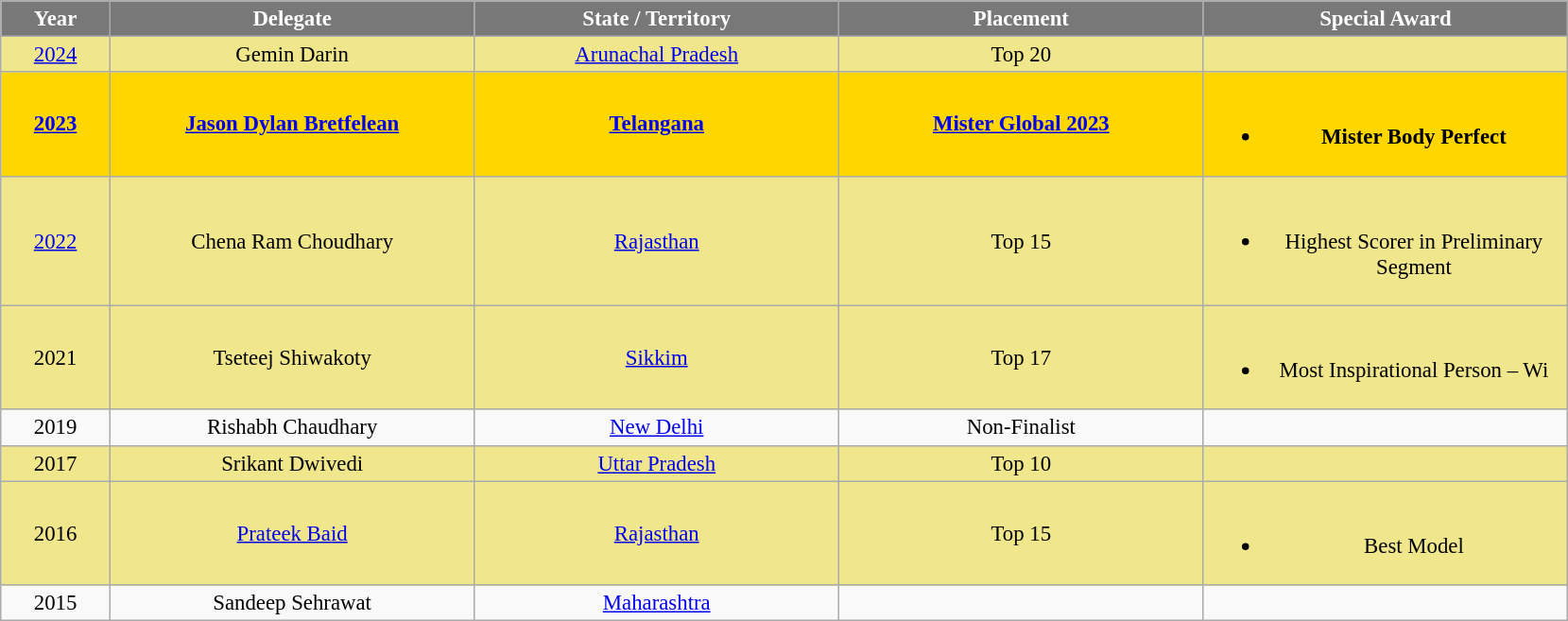<table class="wikitable sortable" style="font-size: 95%; text-align:center">
<tr>
<th width="70" style="background-color:#787878;color:#FFFFFF;">Year</th>
<th width="250" style="background-color:#787878;color:#FFFFFF;">Delegate</th>
<th width="250" style="background-color:#787878;color:#FFFFFF;">State / Territory</th>
<th width="250" style="background-color:#787878;color:#FFFFFF;">Placement</th>
<th width="250" style="background-color:#787878;color:#FFFFFF;">Special Award</th>
</tr>
<tr style="background:khaki;">
<td> <a href='#'>2024</a></td>
<td>Gemin Darin</td>
<td><a href='#'>Arunachal Pradesh</a></td>
<td>Top 20</td>
<td></td>
</tr>
<tr style="background:gold; font-weight: bold">
<td> <a href='#'>2023</a></td>
<td><a href='#'>Jason Dylan Bretfelean</a></td>
<td><a href='#'>Telangana</a></td>
<td><a href='#'>Mister Global 2023</a></td>
<td><br><ul><li>Mister Body Perfect</li></ul></td>
</tr>
<tr style="background:khaki;">
<td> <a href='#'>2022</a></td>
<td>Chena Ram Choudhary</td>
<td><a href='#'>Rajasthan</a></td>
<td>Top 15</td>
<td><br><ul><li>Highest Scorer in Preliminary Segment</li></ul></td>
</tr>
<tr style="background:khaki;">
<td> 2021</td>
<td>Tseteej Shiwakoty</td>
<td><a href='#'>Sikkim</a></td>
<td>Top 17</td>
<td><br><ul><li>Most Inspirational Person – Wi</li></ul></td>
</tr>
<tr>
<td> 2019</td>
<td>Rishabh Chaudhary</td>
<td><a href='#'>New Delhi</a></td>
<td>Non-Finalist</td>
<td></td>
</tr>
<tr style="background:khaki;">
<td> 2017</td>
<td>Srikant Dwivedi</td>
<td><a href='#'>Uttar Pradesh</a></td>
<td>Top 10</td>
<td></td>
</tr>
<tr style="background:khaki;">
<td> 2016</td>
<td style="background:khaki;"><a href='#'>Prateek Baid</a></td>
<td style="background:khaki;"><a href='#'>Rajasthan</a></td>
<td style="background:khaki;">Top 15</td>
<td style="background:khaki;"><br><ul><li>Best Model</li></ul></td>
</tr>
<tr>
<td> 2015</td>
<td>Sandeep Sehrawat</td>
<td><a href='#'>Maharashtra</a></td>
<td></td>
<td></td>
</tr>
</table>
